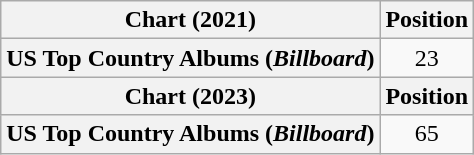<table class="wikitable plainrowheaders" style="text-align:center">
<tr>
<th scope="col">Chart (2021)</th>
<th scope="col">Position</th>
</tr>
<tr>
<th scope="row">US Top Country Albums (<em>Billboard</em>)</th>
<td>23</td>
</tr>
<tr>
<th scope="col">Chart (2023)</th>
<th scope="col">Position</th>
</tr>
<tr>
<th scope="row">US Top Country Albums (<em>Billboard</em>)</th>
<td>65</td>
</tr>
</table>
